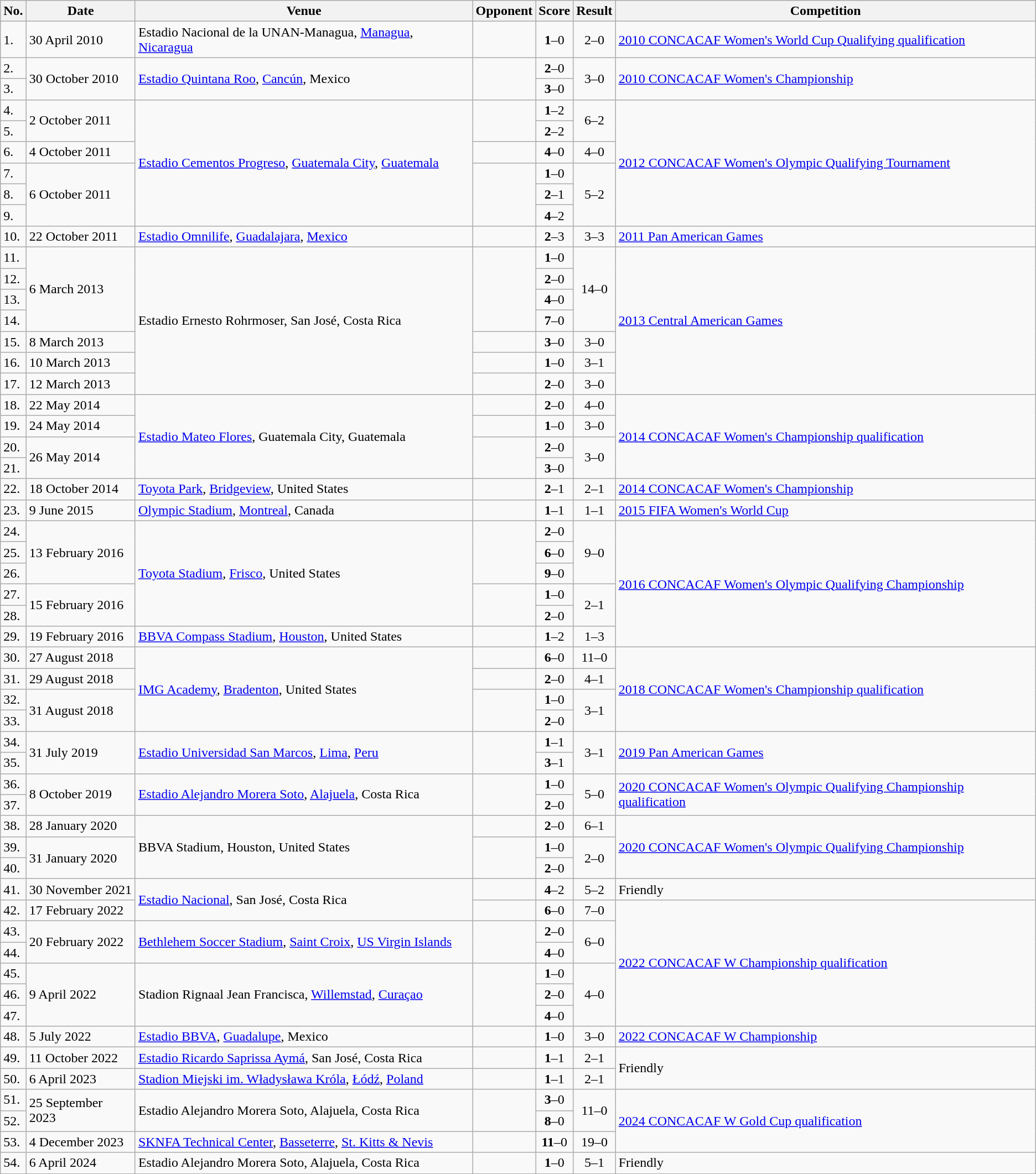<table class="wikitable">
<tr>
<th>No.</th>
<th>Date</th>
<th>Venue</th>
<th>Opponent</th>
<th>Score</th>
<th>Result</th>
<th>Competition</th>
</tr>
<tr>
<td>1.</td>
<td>30 April 2010</td>
<td>Estadio Nacional de la UNAN-Managua, <a href='#'>Managua</a>, <a href='#'>Nicaragua</a></td>
<td></td>
<td align=center><strong>1</strong>–0</td>
<td align=center>2–0</td>
<td><a href='#'>2010 CONCACAF Women's World Cup Qualifying qualification</a></td>
</tr>
<tr>
<td>2.</td>
<td rowspan=2>30 October 2010</td>
<td rowspan=2><a href='#'>Estadio Quintana Roo</a>, <a href='#'>Cancún</a>, Mexico</td>
<td rowspan=2></td>
<td align=center><strong>2</strong>–0</td>
<td rowspan=2 align=center>3–0</td>
<td rowspan=2><a href='#'>2010 CONCACAF Women's Championship</a></td>
</tr>
<tr>
<td>3.</td>
<td align=center><strong>3</strong>–0</td>
</tr>
<tr>
<td>4.</td>
<td rowspan=2>2 October 2011</td>
<td rowspan=6><a href='#'>Estadio Cementos Progreso</a>, <a href='#'>Guatemala City</a>, <a href='#'>Guatemala</a></td>
<td rowspan=2></td>
<td align=center><strong>1</strong>–2</td>
<td rowspan=2 align=center>6–2</td>
<td rowspan=6><a href='#'>2012 CONCACAF Women's Olympic Qualifying Tournament</a></td>
</tr>
<tr>
<td>5.</td>
<td align=center><strong>2</strong>–2</td>
</tr>
<tr>
<td>6.</td>
<td>4 October 2011</td>
<td></td>
<td align=center><strong>4</strong>–0</td>
<td align=center>4–0</td>
</tr>
<tr>
<td>7.</td>
<td rowspan=3>6 October 2011</td>
<td rowspan=3></td>
<td align=center><strong>1</strong>–0</td>
<td rowspan=3 align=center>5–2</td>
</tr>
<tr>
<td>8.</td>
<td align=center><strong>2</strong>–1</td>
</tr>
<tr>
<td>9.</td>
<td align=center><strong>4</strong>–2</td>
</tr>
<tr>
<td>10.</td>
<td>22 October 2011</td>
<td><a href='#'>Estadio Omnilife</a>, <a href='#'>Guadalajara</a>, <a href='#'>Mexico</a></td>
<td></td>
<td align=center><strong>2</strong>–3</td>
<td align=center>3–3</td>
<td><a href='#'>2011 Pan American Games</a></td>
</tr>
<tr>
<td>11.</td>
<td rowspan=4>6 March 2013</td>
<td rowspan=7>Estadio Ernesto Rohrmoser, San José, Costa Rica</td>
<td rowspan=4></td>
<td align=center><strong>1</strong>–0</td>
<td rowspan=4 align=center>14–0</td>
<td rowspan=7><a href='#'>2013 Central American Games</a></td>
</tr>
<tr>
<td>12.</td>
<td align=center><strong>2</strong>–0</td>
</tr>
<tr>
<td>13.</td>
<td align=center><strong>4</strong>–0</td>
</tr>
<tr>
<td>14.</td>
<td align=center><strong>7</strong>–0</td>
</tr>
<tr>
<td>15.</td>
<td>8 March 2013</td>
<td></td>
<td align=center><strong>3</strong>–0</td>
<td align=center>3–0</td>
</tr>
<tr>
<td>16.</td>
<td>10 March 2013</td>
<td></td>
<td align=center><strong>1</strong>–0</td>
<td align=center>3–1</td>
</tr>
<tr>
<td>17.</td>
<td>12 March 2013</td>
<td></td>
<td align=center><strong>2</strong>–0</td>
<td align=center>3–0</td>
</tr>
<tr>
<td>18.</td>
<td>22 May 2014</td>
<td rowspan=4><a href='#'>Estadio Mateo Flores</a>, Guatemala City, Guatemala</td>
<td></td>
<td align=center><strong>2</strong>–0</td>
<td align=center>4–0</td>
<td rowspan=4><a href='#'>2014 CONCACAF Women's Championship qualification</a></td>
</tr>
<tr>
<td>19.</td>
<td>24 May 2014</td>
<td></td>
<td align=center><strong>1</strong>–0</td>
<td align=center>3–0</td>
</tr>
<tr>
<td>20.</td>
<td rowspan=2>26 May 2014</td>
<td rowspan=2></td>
<td align=center><strong>2</strong>–0</td>
<td rowspan=2 align=center>3–0</td>
</tr>
<tr>
<td>21.</td>
<td align=center><strong>3</strong>–0</td>
</tr>
<tr>
<td>22.</td>
<td>18 October 2014</td>
<td><a href='#'>Toyota Park</a>, <a href='#'>Bridgeview</a>, United States</td>
<td></td>
<td align=center><strong>2</strong>–1</td>
<td align=center>2–1</td>
<td><a href='#'>2014 CONCACAF Women's Championship</a></td>
</tr>
<tr>
<td>23.</td>
<td>9 June 2015</td>
<td><a href='#'>Olympic Stadium</a>, <a href='#'>Montreal</a>, Canada</td>
<td></td>
<td align=center><strong>1</strong>–1</td>
<td align=center>1–1</td>
<td><a href='#'>2015 FIFA Women's World Cup</a></td>
</tr>
<tr>
<td>24.</td>
<td rowspan=3>13 February 2016</td>
<td rowspan=5><a href='#'>Toyota Stadium</a>, <a href='#'>Frisco</a>, United States</td>
<td rowspan=3></td>
<td align=center><strong>2</strong>–0</td>
<td rowspan=3 align=center>9–0</td>
<td rowspan=6><a href='#'>2016 CONCACAF Women's Olympic Qualifying Championship</a></td>
</tr>
<tr>
<td>25.</td>
<td align=center><strong>6</strong>–0</td>
</tr>
<tr>
<td>26.</td>
<td align=center><strong>9</strong>–0</td>
</tr>
<tr>
<td>27.</td>
<td rowspan=2>15 February 2016</td>
<td rowspan=2></td>
<td align=center><strong>1</strong>–0</td>
<td rowspan=2 align=center>2–1</td>
</tr>
<tr>
<td>28.</td>
<td align=center><strong>2</strong>–0</td>
</tr>
<tr>
<td>29.</td>
<td>19 February 2016</td>
<td><a href='#'>BBVA Compass Stadium</a>, <a href='#'>Houston</a>, United States</td>
<td></td>
<td align=center><strong>1</strong>–2</td>
<td align=center>1–3</td>
</tr>
<tr>
<td>30.</td>
<td>27 August 2018</td>
<td rowspan=4><a href='#'>IMG Academy</a>, <a href='#'>Bradenton</a>, United States</td>
<td></td>
<td align=center><strong>6</strong>–0</td>
<td align=center>11–0</td>
<td rowspan=4><a href='#'>2018 CONCACAF Women's Championship qualification</a></td>
</tr>
<tr>
<td>31.</td>
<td>29 August 2018</td>
<td></td>
<td align=center><strong>2</strong>–0</td>
<td align=center>4–1</td>
</tr>
<tr>
<td>32.</td>
<td rowspan=2>31 August 2018</td>
<td rowspan=2></td>
<td align=center><strong>1</strong>–0</td>
<td rowspan=2 align=center>3–1</td>
</tr>
<tr>
<td>33.</td>
<td align=center><strong>2</strong>–0</td>
</tr>
<tr>
<td>34.</td>
<td rowspan=2>31 July 2019</td>
<td rowspan=2><a href='#'>Estadio Universidad San Marcos</a>, <a href='#'>Lima</a>, <a href='#'>Peru</a></td>
<td rowspan=2></td>
<td align=center><strong>1</strong>–1</td>
<td rowspan=2 align=center>3–1</td>
<td rowspan=2><a href='#'>2019 Pan American Games</a></td>
</tr>
<tr>
<td>35.</td>
<td align=center><strong>3</strong>–1</td>
</tr>
<tr>
<td>36.</td>
<td rowspan=2>8 October 2019</td>
<td rowspan=2><a href='#'>Estadio Alejandro Morera Soto</a>, <a href='#'>Alajuela</a>, Costa Rica</td>
<td rowspan=2></td>
<td align=center><strong>1</strong>–0</td>
<td rowspan=2 align=center>5–0</td>
<td rowspan=2><a href='#'>2020 CONCACAF Women's Olympic Qualifying Championship qualification</a></td>
</tr>
<tr>
<td>37.</td>
<td align=center><strong>2</strong>–0</td>
</tr>
<tr>
<td>38.</td>
<td>28 January 2020</td>
<td rowspan=3>BBVA Stadium, Houston, United States</td>
<td></td>
<td align=center><strong>2</strong>–0</td>
<td align=center>6–1</td>
<td rowspan=3><a href='#'>2020 CONCACAF Women's Olympic Qualifying Championship</a></td>
</tr>
<tr>
<td>39.</td>
<td rowspan=2>31 January 2020</td>
<td rowspan=2></td>
<td align=center><strong>1</strong>–0</td>
<td rowspan=2 align=center>2–0</td>
</tr>
<tr>
<td>40.</td>
<td align=center><strong>2</strong>–0</td>
</tr>
<tr>
<td>41.</td>
<td>30 November 2021</td>
<td rowspan=2><a href='#'>Estadio Nacional</a>, San José, Costa Rica</td>
<td></td>
<td align=center><strong>4</strong>–2</td>
<td align=center>5–2</td>
<td>Friendly</td>
</tr>
<tr>
<td>42.</td>
<td>17 February 2022</td>
<td></td>
<td align=center><strong>6</strong>–0</td>
<td align=center>7–0</td>
<td rowspan=6><a href='#'>2022 CONCACAF W Championship qualification</a></td>
</tr>
<tr>
<td>43.</td>
<td rowspan=2>20 February 2022</td>
<td rowspan=2><a href='#'>Bethlehem Soccer Stadium</a>, <a href='#'>Saint Croix</a>, <a href='#'>US Virgin Islands</a></td>
<td rowspan=2></td>
<td align=center><strong>2</strong>–0</td>
<td rowspan=2 align=center>6–0</td>
</tr>
<tr>
<td>44.</td>
<td align=center><strong>4</strong>–0</td>
</tr>
<tr>
<td>45.</td>
<td rowspan=3>9 April 2022</td>
<td rowspan=3>Stadion Rignaal Jean Francisca, <a href='#'>Willemstad</a>, <a href='#'>Curaçao</a></td>
<td rowspan=3></td>
<td align=center><strong>1</strong>–0</td>
<td rowspan=3 align=center>4–0</td>
</tr>
<tr>
<td>46.</td>
<td align=center><strong>2</strong>–0</td>
</tr>
<tr>
<td>47.</td>
<td align=center><strong>4</strong>–0</td>
</tr>
<tr>
<td>48.</td>
<td>5 July 2022</td>
<td><a href='#'>Estadio BBVA</a>, <a href='#'>Guadalupe</a>, Mexico</td>
<td></td>
<td align=center><strong>1</strong>–0</td>
<td align=center>3–0</td>
<td><a href='#'>2022 CONCACAF W Championship</a></td>
</tr>
<tr>
<td>49.</td>
<td>11 October 2022</td>
<td><a href='#'>Estadio Ricardo Saprissa Aymá</a>, San José, Costa Rica</td>
<td></td>
<td align=center><strong>1</strong>–1</td>
<td align=center>2–1</td>
<td rowspan=2>Friendly</td>
</tr>
<tr>
<td>50.</td>
<td>6 April 2023</td>
<td><a href='#'>Stadion Miejski im. Władysława Króla</a>, <a href='#'>Łódź</a>, <a href='#'>Poland</a></td>
<td></td>
<td align=center><strong>1</strong>–1</td>
<td align=center>2–1</td>
</tr>
<tr>
<td>51.</td>
<td rowspan=2>25 September 2023</td>
<td rowspan=2>Estadio Alejandro Morera Soto, Alajuela, Costa Rica</td>
<td rowspan=2></td>
<td align=center><strong>3</strong>–0</td>
<td rowspan=2 align=center>11–0</td>
<td rowspan=3><a href='#'>2024 CONCACAF W Gold Cup qualification</a></td>
</tr>
<tr>
<td>52.</td>
<td align=center><strong>8</strong>–0</td>
</tr>
<tr>
<td>53.</td>
<td>4 December 2023</td>
<td><a href='#'>SKNFA Technical Center</a>, <a href='#'>Basseterre</a>, <a href='#'>St. Kitts & Nevis</a></td>
<td></td>
<td align=center><strong>11</strong>–0</td>
<td align=center>19–0</td>
</tr>
<tr>
<td>54.</td>
<td>6 April 2024</td>
<td>Estadio Alejandro Morera Soto, Alajuela, Costa Rica</td>
<td></td>
<td align=center><strong>1</strong>–0</td>
<td align=center>5–1</td>
<td>Friendly</td>
</tr>
<tr>
</tr>
</table>
